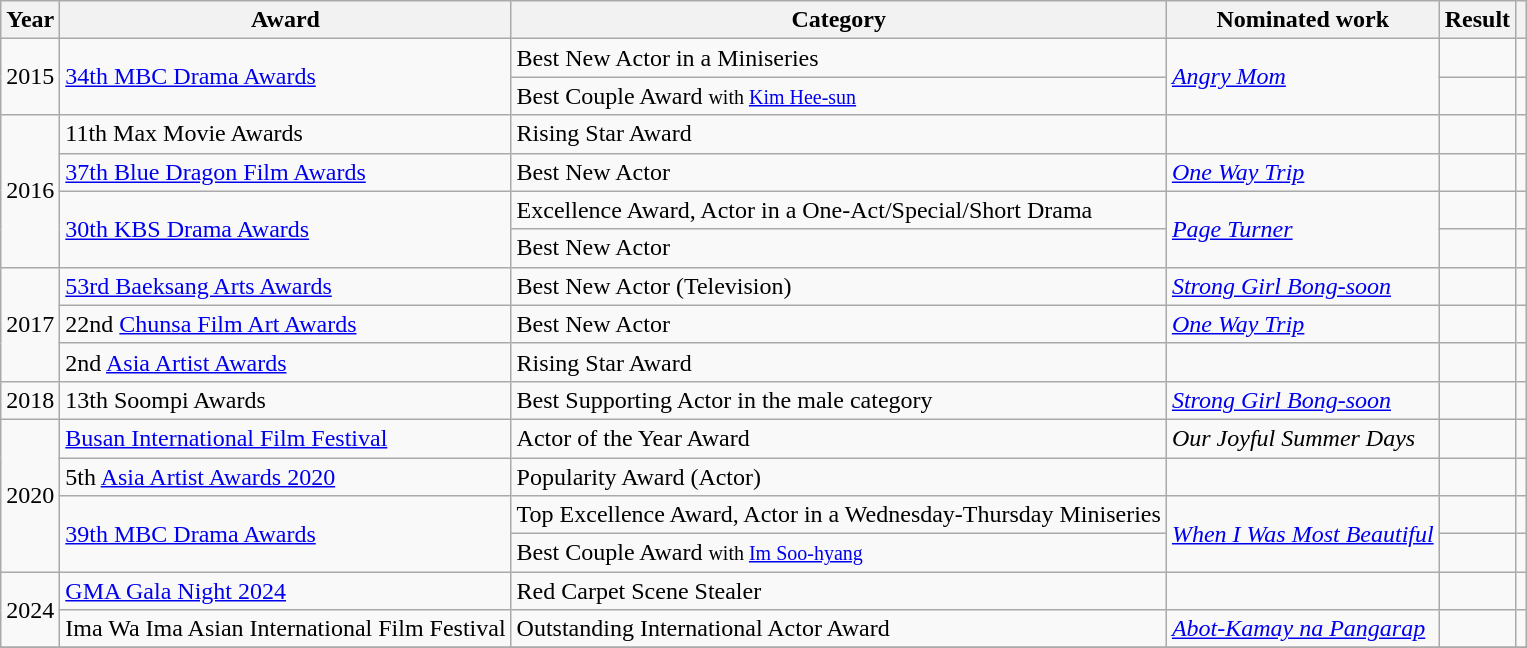<table class="wikitable">
<tr>
<th>Year</th>
<th>Award</th>
<th>Category</th>
<th>Nominated work</th>
<th>Result</th>
<th scope="col" class="unsortable"></th>
</tr>
<tr>
<td rowspan="2">2015</td>
<td rowspan="2"><a href='#'>34th MBC Drama Awards</a></td>
<td>Best New Actor in a Miniseries</td>
<td rowspan="2"><em><a href='#'>Angry Mom</a></em></td>
<td></td>
<td></td>
</tr>
<tr>
<td>Best Couple Award <small>with <a href='#'>Kim Hee-sun</a></small></td>
<td></td>
<td></td>
</tr>
<tr>
<td rowspan="4">2016</td>
<td>11th Max Movie Awards</td>
<td>Rising Star Award</td>
<td></td>
<td></td>
<td></td>
</tr>
<tr>
<td><a href='#'>37th Blue Dragon Film Awards</a></td>
<td>Best New Actor</td>
<td><em><a href='#'>One Way Trip</a></em></td>
<td></td>
<td></td>
</tr>
<tr>
<td rowspan="2"><a href='#'>30th KBS Drama Awards</a></td>
<td>Excellence Award, Actor in a One-Act/Special/Short Drama</td>
<td rowspan="2"><em><a href='#'>Page Turner</a></em></td>
<td></td>
<td></td>
</tr>
<tr>
<td>Best New Actor</td>
<td></td>
<td></td>
</tr>
<tr>
<td rowspan="3">2017</td>
<td><a href='#'>53rd Baeksang Arts Awards</a></td>
<td>Best New Actor (Television)</td>
<td><em><a href='#'>Strong Girl Bong-soon</a></em></td>
<td></td>
<td></td>
</tr>
<tr>
<td>22nd <a href='#'>Chunsa Film Art Awards</a></td>
<td>Best New Actor</td>
<td><em><a href='#'>One Way Trip</a></em></td>
<td></td>
<td></td>
</tr>
<tr>
<td>2nd <a href='#'>Asia Artist Awards</a></td>
<td>Rising Star Award</td>
<td></td>
<td></td>
<td></td>
</tr>
<tr>
<td>2018</td>
<td>13th Soompi Awards</td>
<td>Best Supporting Actor  in the male category</td>
<td><em><a href='#'>Strong Girl Bong-soon</a></em></td>
<td></td>
<td></td>
</tr>
<tr>
<td rowspan="4">2020</td>
<td><a href='#'>Busan International Film Festival</a></td>
<td>Actor of the Year Award</td>
<td><em>Our Joyful Summer Days</em></td>
<td></td>
<td></td>
</tr>
<tr>
<td>5th <a href='#'> Asia Artist Awards 2020</a></td>
<td>Popularity Award (Actor)</td>
<td></td>
<td></td>
<td></td>
</tr>
<tr>
<td rowspan="2"><a href='#'>39th MBC Drama Awards</a></td>
<td>Top Excellence Award, Actor in a Wednesday-Thursday Miniseries</td>
<td rowspan="2"><em><a href='#'>When I Was Most Beautiful</a></em></td>
<td></td>
<td></td>
</tr>
<tr>
<td>Best Couple Award <small>with <a href='#'>Im Soo-hyang</a></small></td>
<td></td>
<td></td>
</tr>
<tr>
<td rowspan="2">2024</td>
<td><a href='#'>GMA Gala Night 2024</a></td>
<td>Red Carpet Scene Stealer</td>
<td></td>
<td></td>
<td></td>
</tr>
<tr>
<td>Ima Wa Ima Asian International Film Festival</td>
<td>Outstanding International Actor Award</td>
<td><em><a href='#'>Abot-Kamay na Pangarap</a></em></td>
<td></td>
<td></td>
</tr>
<tr>
</tr>
</table>
